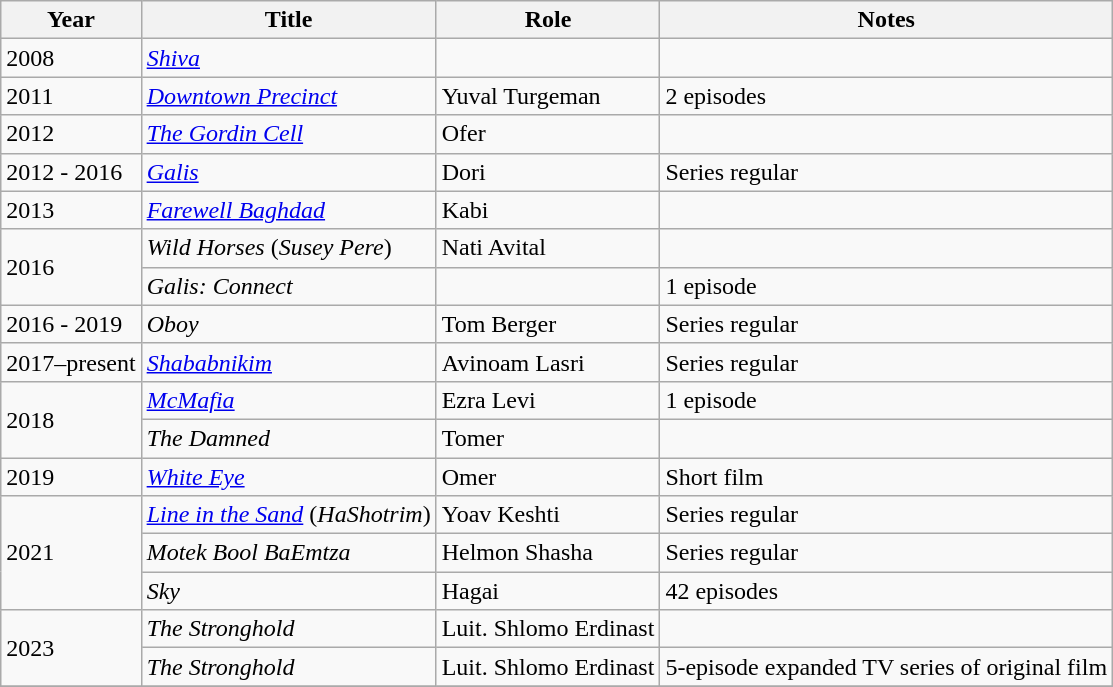<table class="wikitable sortable">
<tr>
<th>Year</th>
<th>Title</th>
<th>Role</th>
<th>Notes</th>
</tr>
<tr>
<td>2008</td>
<td><em><a href='#'>Shiva</a></em></td>
<td></td>
<td></td>
</tr>
<tr>
<td>2011</td>
<td><em><a href='#'>Downtown Precinct</a></em></td>
<td>Yuval Turgeman</td>
<td>2 episodes</td>
</tr>
<tr>
<td>2012</td>
<td><em><a href='#'>The Gordin Cell</a></em></td>
<td>Ofer</td>
<td></td>
</tr>
<tr>
<td>2012 - 2016</td>
<td><em><a href='#'>Galis</a></em></td>
<td>Dori</td>
<td>Series regular</td>
</tr>
<tr>
<td>2013</td>
<td><em><a href='#'>Farewell Baghdad</a></em></td>
<td>Kabi</td>
<td></td>
</tr>
<tr>
<td rowspan=2>2016</td>
<td><em>Wild Horses</em> (<em>Susey Pere</em>)</td>
<td>Nati Avital</td>
<td></td>
</tr>
<tr>
<td><em>Galis: Connect</em></td>
<td></td>
<td>1 episode</td>
</tr>
<tr>
<td>2016 - 2019</td>
<td><em>Oboy</em></td>
<td>Tom Berger</td>
<td>Series regular</td>
</tr>
<tr>
<td>2017–present</td>
<td><em><a href='#'>Shababnikim</a></em></td>
<td>Avinoam Lasri</td>
<td>Series regular</td>
</tr>
<tr>
<td rowspan=2>2018</td>
<td><em><a href='#'>McMafia</a></em></td>
<td>Ezra Levi</td>
<td>1 episode</td>
</tr>
<tr>
<td><em>The Damned</em></td>
<td>Tomer</td>
<td></td>
</tr>
<tr>
<td>2019</td>
<td><em><a href='#'>White Eye</a></em></td>
<td>Omer</td>
<td>Short film</td>
</tr>
<tr>
<td rowspan=3>2021</td>
<td><em><a href='#'>Line in the Sand</a></em> (<em>HaShotrim</em>)</td>
<td>Yoav Keshti</td>
<td>Series regular</td>
</tr>
<tr>
<td><em>Motek Bool BaEmtza</em></td>
<td>Helmon Shasha</td>
<td>Series regular</td>
</tr>
<tr>
<td><em>Sky</em></td>
<td>Hagai</td>
<td>42 episodes</td>
</tr>
<tr>
<td rowspan=2>2023</td>
<td><em>The Stronghold</em></td>
<td>Luit. Shlomo Erdinast</td>
<td></td>
</tr>
<tr>
<td><em>The Stronghold</em></td>
<td>Luit. Shlomo Erdinast</td>
<td>5-episode expanded TV series of original film</td>
</tr>
<tr>
</tr>
</table>
